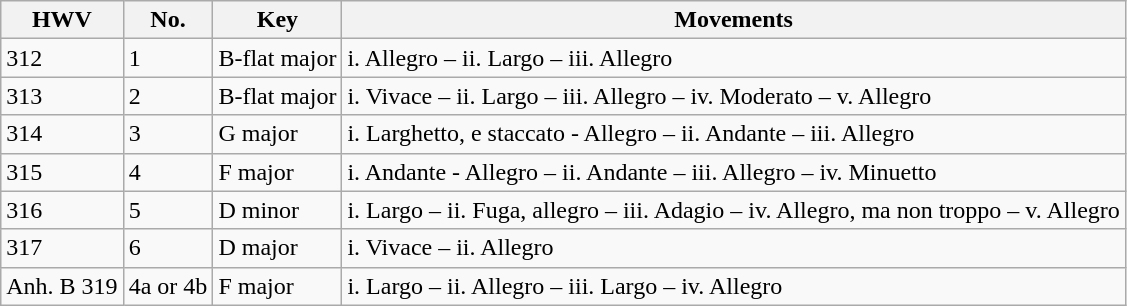<table class="wikitable sortable">
<tr>
<th>HWV</th>
<th>No.</th>
<th>Key</th>
<th class="unsortable">Movements</th>
</tr>
<tr>
<td>312</td>
<td>1</td>
<td>B-flat major</td>
<td>i. Allegro – ii. Largo – iii. Allegro</td>
</tr>
<tr>
<td>313</td>
<td>2</td>
<td>B-flat major</td>
<td>i. Vivace – ii. Largo – iii. Allegro – iv. Moderato – v. Allegro</td>
</tr>
<tr>
<td>314</td>
<td>3</td>
<td>G major</td>
<td>i. Larghetto, e staccato - Allegro – ii. Andante – iii. Allegro</td>
</tr>
<tr>
<td>315</td>
<td>4</td>
<td>F major</td>
<td>i. Andante - Allegro – ii. Andante – iii. Allegro – iv. Minuetto</td>
</tr>
<tr>
<td>316</td>
<td>5</td>
<td>D minor</td>
<td>i. Largo – ii. Fuga, allegro – iii. Adagio – iv. Allegro, ma non troppo – v. Allegro</td>
</tr>
<tr>
<td>317</td>
<td>6</td>
<td>D major</td>
<td>i. Vivace – ii. Allegro</td>
</tr>
<tr>
<td>Anh. B 319</td>
<td>4a or 4b</td>
<td>F major</td>
<td>i. Largo – ii. Allegro – iii. Largo – iv. Allegro</td>
</tr>
</table>
